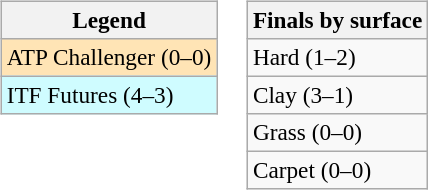<table>
<tr valign=top>
<td><br><table class=wikitable style=font-size:97%>
<tr>
<th>Legend</th>
</tr>
<tr bgcolor=moccasin>
<td>ATP Challenger (0–0)</td>
</tr>
<tr bgcolor=cffcff>
<td>ITF Futures (4–3)</td>
</tr>
</table>
</td>
<td><br><table class=wikitable style=font-size:97%>
<tr>
<th>Finals by surface</th>
</tr>
<tr>
<td>Hard (1–2)</td>
</tr>
<tr>
<td>Clay (3–1)</td>
</tr>
<tr>
<td>Grass (0–0)</td>
</tr>
<tr>
<td>Carpet (0–0)</td>
</tr>
</table>
</td>
</tr>
</table>
